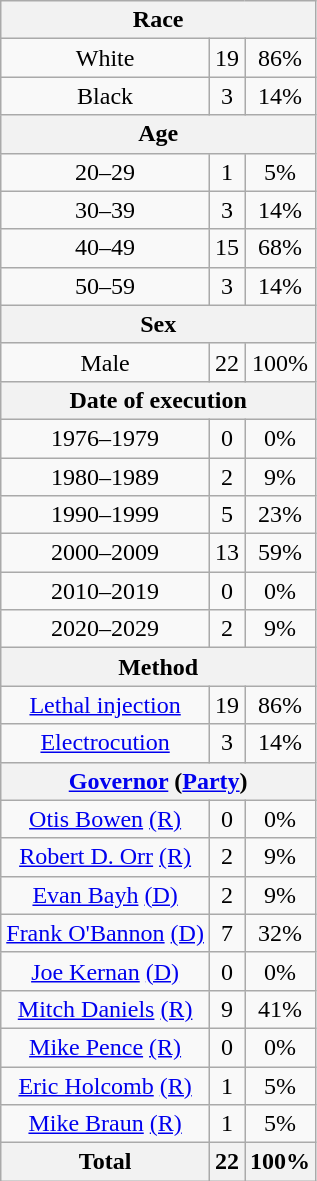<table class="wikitable" style="text-align:center;">
<tr>
<th colspan="3">Race</th>
</tr>
<tr>
<td>White</td>
<td>19</td>
<td>86%</td>
</tr>
<tr>
<td>Black</td>
<td>3</td>
<td>14%</td>
</tr>
<tr>
<th colspan="3">Age</th>
</tr>
<tr>
<td>20–29</td>
<td>1</td>
<td>5%</td>
</tr>
<tr>
<td>30–39</td>
<td>3</td>
<td>14%</td>
</tr>
<tr>
<td>40–49</td>
<td>15</td>
<td>68%</td>
</tr>
<tr>
<td>50–59</td>
<td>3</td>
<td>14%</td>
</tr>
<tr>
<th colspan="3">Sex</th>
</tr>
<tr>
<td>Male</td>
<td>22</td>
<td>100%</td>
</tr>
<tr>
<th colspan="3">Date of execution</th>
</tr>
<tr>
<td>1976–1979</td>
<td>0</td>
<td>0%</td>
</tr>
<tr>
<td>1980–1989</td>
<td>2</td>
<td>9%</td>
</tr>
<tr>
<td>1990–1999</td>
<td>5</td>
<td>23%</td>
</tr>
<tr>
<td>2000–2009</td>
<td>13</td>
<td>59%</td>
</tr>
<tr>
<td>2010–2019</td>
<td>0</td>
<td>0%</td>
</tr>
<tr>
<td>2020–2029</td>
<td>2</td>
<td>9%</td>
</tr>
<tr>
<th colspan="3">Method</th>
</tr>
<tr>
<td><a href='#'>Lethal injection</a></td>
<td>19</td>
<td>86%</td>
</tr>
<tr>
<td><a href='#'>Electrocution</a></td>
<td>3</td>
<td>14%</td>
</tr>
<tr>
<th colspan="3"><a href='#'>Governor</a> (<a href='#'>Party</a>)</th>
</tr>
<tr>
<td><a href='#'>Otis Bowen</a> <a href='#'>(R)</a></td>
<td>0</td>
<td>0%</td>
</tr>
<tr>
<td><a href='#'>Robert D. Orr</a> <a href='#'>(R)</a></td>
<td>2</td>
<td>9%</td>
</tr>
<tr>
<td><a href='#'>Evan Bayh</a> <a href='#'>(D)</a></td>
<td>2</td>
<td>9%</td>
</tr>
<tr>
<td><a href='#'>Frank O'Bannon</a> <a href='#'>(D)</a></td>
<td>7</td>
<td>32%</td>
</tr>
<tr>
<td><a href='#'>Joe Kernan</a> <a href='#'>(D)</a></td>
<td>0</td>
<td>0%</td>
</tr>
<tr>
<td><a href='#'>Mitch Daniels</a> <a href='#'>(R)</a></td>
<td>9</td>
<td>41%</td>
</tr>
<tr>
<td><a href='#'>Mike Pence</a> <a href='#'>(R)</a></td>
<td>0</td>
<td>0%</td>
</tr>
<tr>
<td><a href='#'>Eric Holcomb</a> <a href='#'>(R)</a></td>
<td>1</td>
<td>5%</td>
</tr>
<tr>
<td><a href='#'>Mike Braun</a> <a href='#'>(R)</a></td>
<td>1</td>
<td>5%</td>
</tr>
<tr>
<th>Total</th>
<th>22</th>
<th>100%</th>
</tr>
</table>
